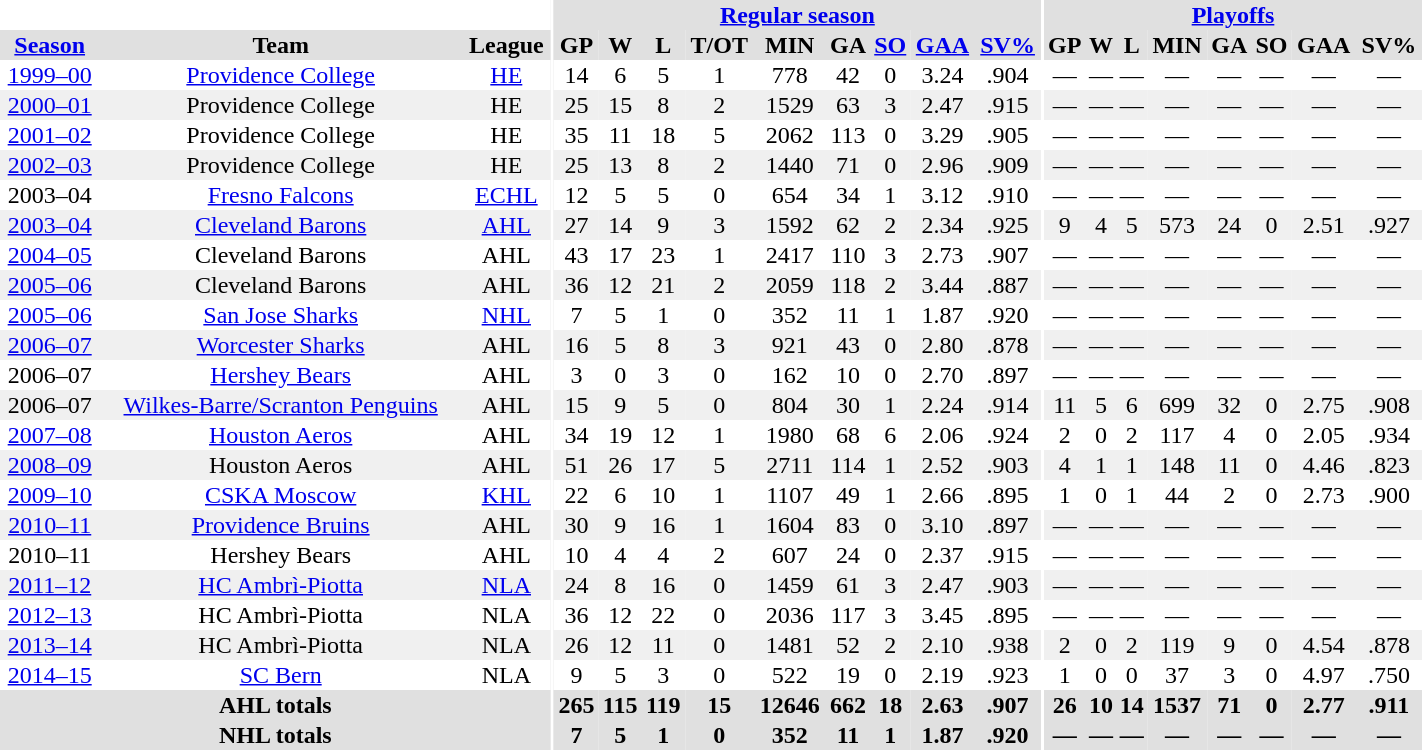<table border="0" cellpadding="1" cellspacing="0" style="text-align:center; width:75%">
<tr ALIGN="center" bgcolor="#e0e0e0">
<th align="center" colspan="3" bgcolor="#ffffff"></th>
<th align="center" rowspan="99" bgcolor="#ffffff"></th>
<th align="center" colspan="9" bgcolor="#e0e0e0"><a href='#'>Regular season</a></th>
<th align="center" rowspan="99" bgcolor="#ffffff"></th>
<th align="center" colspan="8" bgcolor="#e0e0e0"><a href='#'>Playoffs</a></th>
</tr>
<tr ALIGN="center" bgcolor="#e0e0e0">
<th><a href='#'>Season</a></th>
<th>Team</th>
<th>League</th>
<th>GP</th>
<th>W</th>
<th>L</th>
<th>T/OT</th>
<th>MIN</th>
<th>GA</th>
<th><a href='#'>SO</a></th>
<th><a href='#'>GAA</a></th>
<th><a href='#'>SV%</a></th>
<th>GP</th>
<th>W</th>
<th>L</th>
<th>MIN</th>
<th>GA</th>
<th>SO</th>
<th>GAA</th>
<th>SV%</th>
</tr>
<tr ALIGN="center">
<td><a href='#'>1999–00</a></td>
<td><a href='#'>Providence College</a></td>
<td><a href='#'>HE</a></td>
<td>14</td>
<td>6</td>
<td>5</td>
<td>1</td>
<td>778</td>
<td>42</td>
<td>0</td>
<td>3.24</td>
<td>.904</td>
<td>—</td>
<td>—</td>
<td>—</td>
<td>—</td>
<td>—</td>
<td>—</td>
<td>—</td>
<td>—</td>
</tr>
<tr ALIGN="center" bgcolor="#f0f0f0">
<td><a href='#'>2000–01</a></td>
<td>Providence College</td>
<td>HE</td>
<td>25</td>
<td>15</td>
<td>8</td>
<td>2</td>
<td>1529</td>
<td>63</td>
<td>3</td>
<td>2.47</td>
<td>.915</td>
<td>—</td>
<td>—</td>
<td>—</td>
<td>—</td>
<td>—</td>
<td>—</td>
<td>—</td>
<td>—</td>
</tr>
<tr ALIGN="center">
<td><a href='#'>2001–02</a></td>
<td>Providence College</td>
<td>HE</td>
<td>35</td>
<td>11</td>
<td>18</td>
<td>5</td>
<td>2062</td>
<td>113</td>
<td>0</td>
<td>3.29</td>
<td>.905</td>
<td>—</td>
<td>—</td>
<td>—</td>
<td>—</td>
<td>—</td>
<td>—</td>
<td>—</td>
<td>—</td>
</tr>
<tr ALIGN="center" bgcolor="#f0f0f0">
<td><a href='#'>2002–03</a></td>
<td>Providence College</td>
<td>HE</td>
<td>25</td>
<td>13</td>
<td>8</td>
<td>2</td>
<td>1440</td>
<td>71</td>
<td>0</td>
<td>2.96</td>
<td>.909</td>
<td>—</td>
<td>—</td>
<td>—</td>
<td>—</td>
<td>—</td>
<td>—</td>
<td>—</td>
<td>—</td>
</tr>
<tr ALIGN="center">
<td>2003–04</td>
<td><a href='#'>Fresno Falcons</a></td>
<td><a href='#'>ECHL</a></td>
<td>12</td>
<td>5</td>
<td>5</td>
<td>0</td>
<td>654</td>
<td>34</td>
<td>1</td>
<td>3.12</td>
<td>.910</td>
<td>—</td>
<td>—</td>
<td>—</td>
<td>—</td>
<td>—</td>
<td>—</td>
<td>—</td>
<td>—</td>
</tr>
<tr ALIGN="center" bgcolor="#f0f0f0">
<td><a href='#'>2003–04</a></td>
<td><a href='#'>Cleveland Barons</a></td>
<td><a href='#'>AHL</a></td>
<td>27</td>
<td>14</td>
<td>9</td>
<td>3</td>
<td>1592</td>
<td>62</td>
<td>2</td>
<td>2.34</td>
<td>.925</td>
<td>9</td>
<td>4</td>
<td>5</td>
<td>573</td>
<td>24</td>
<td>0</td>
<td>2.51</td>
<td>.927</td>
</tr>
<tr ALIGN="center">
<td><a href='#'>2004–05</a></td>
<td>Cleveland Barons</td>
<td>AHL</td>
<td>43</td>
<td>17</td>
<td>23</td>
<td>1</td>
<td>2417</td>
<td>110</td>
<td>3</td>
<td>2.73</td>
<td>.907</td>
<td>—</td>
<td>—</td>
<td>—</td>
<td>—</td>
<td>—</td>
<td>—</td>
<td>—</td>
<td>—</td>
</tr>
<tr ALIGN="center" bgcolor="#f0f0f0">
<td><a href='#'>2005–06</a></td>
<td>Cleveland Barons</td>
<td>AHL</td>
<td>36</td>
<td>12</td>
<td>21</td>
<td>2</td>
<td>2059</td>
<td>118</td>
<td>2</td>
<td>3.44</td>
<td>.887</td>
<td>—</td>
<td>—</td>
<td>—</td>
<td>—</td>
<td>—</td>
<td>—</td>
<td>—</td>
<td>—</td>
</tr>
<tr ALIGN="center">
<td><a href='#'>2005–06</a></td>
<td><a href='#'>San Jose Sharks</a></td>
<td><a href='#'>NHL</a></td>
<td>7</td>
<td>5</td>
<td>1</td>
<td>0</td>
<td>352</td>
<td>11</td>
<td>1</td>
<td>1.87</td>
<td>.920</td>
<td>—</td>
<td>—</td>
<td>—</td>
<td>—</td>
<td>—</td>
<td>—</td>
<td>—</td>
<td>—</td>
</tr>
<tr ALIGN="center" bgcolor="#f0f0f0">
<td><a href='#'>2006–07</a></td>
<td><a href='#'>Worcester Sharks</a></td>
<td>AHL</td>
<td>16</td>
<td>5</td>
<td>8</td>
<td>3</td>
<td>921</td>
<td>43</td>
<td>0</td>
<td>2.80</td>
<td>.878</td>
<td>—</td>
<td>—</td>
<td>—</td>
<td>—</td>
<td>—</td>
<td>—</td>
<td>—</td>
<td>—</td>
</tr>
<tr ALIGN="center">
<td>2006–07</td>
<td><a href='#'>Hershey Bears</a></td>
<td>AHL</td>
<td>3</td>
<td>0</td>
<td>3</td>
<td>0</td>
<td>162</td>
<td>10</td>
<td>0</td>
<td>2.70</td>
<td>.897</td>
<td>—</td>
<td>—</td>
<td>—</td>
<td>—</td>
<td>—</td>
<td>—</td>
<td>—</td>
<td>—</td>
</tr>
<tr ALIGN="center" bgcolor="#f0f0f0">
<td>2006–07</td>
<td><a href='#'>Wilkes-Barre/Scranton Penguins</a></td>
<td>AHL</td>
<td>15</td>
<td>9</td>
<td>5</td>
<td>0</td>
<td>804</td>
<td>30</td>
<td>1</td>
<td>2.24</td>
<td>.914</td>
<td>11</td>
<td>5</td>
<td>6</td>
<td>699</td>
<td>32</td>
<td>0</td>
<td>2.75</td>
<td>.908</td>
</tr>
<tr ALIGN="center">
<td><a href='#'>2007–08</a></td>
<td><a href='#'>Houston Aeros</a></td>
<td>AHL</td>
<td>34</td>
<td>19</td>
<td>12</td>
<td>1</td>
<td>1980</td>
<td>68</td>
<td>6</td>
<td>2.06</td>
<td>.924</td>
<td>2</td>
<td>0</td>
<td>2</td>
<td>117</td>
<td>4</td>
<td>0</td>
<td>2.05</td>
<td>.934</td>
</tr>
<tr ALIGN="center" bgcolor="#f0f0f0">
<td><a href='#'>2008–09</a></td>
<td>Houston Aeros</td>
<td>AHL</td>
<td>51</td>
<td>26</td>
<td>17</td>
<td>5</td>
<td>2711</td>
<td>114</td>
<td>1</td>
<td>2.52</td>
<td>.903</td>
<td>4</td>
<td>1</td>
<td>1</td>
<td>148</td>
<td>11</td>
<td>0</td>
<td>4.46</td>
<td>.823</td>
</tr>
<tr ALIGN="center">
<td><a href='#'>2009–10</a></td>
<td><a href='#'>CSKA Moscow</a></td>
<td><a href='#'>KHL</a></td>
<td>22</td>
<td>6</td>
<td>10</td>
<td>1</td>
<td>1107</td>
<td>49</td>
<td>1</td>
<td>2.66</td>
<td>.895</td>
<td>1</td>
<td>0</td>
<td>1</td>
<td>44</td>
<td>2</td>
<td>0</td>
<td>2.73</td>
<td>.900</td>
</tr>
<tr ALIGN="center" bgcolor="#f0f0f0">
<td><a href='#'>2010–11</a></td>
<td><a href='#'>Providence Bruins</a></td>
<td>AHL</td>
<td>30</td>
<td>9</td>
<td>16</td>
<td>1</td>
<td>1604</td>
<td>83</td>
<td>0</td>
<td>3.10</td>
<td>.897</td>
<td>—</td>
<td>—</td>
<td>—</td>
<td>—</td>
<td>—</td>
<td>—</td>
<td>—</td>
<td>—</td>
</tr>
<tr ALIGN="center">
<td>2010–11</td>
<td>Hershey Bears</td>
<td>AHL</td>
<td>10</td>
<td>4</td>
<td>4</td>
<td>2</td>
<td>607</td>
<td>24</td>
<td>0</td>
<td>2.37</td>
<td>.915</td>
<td>—</td>
<td>—</td>
<td>—</td>
<td>—</td>
<td>—</td>
<td>—</td>
<td>—</td>
<td>—</td>
</tr>
<tr ALIGN="center" bgcolor="#f0f0f0">
<td><a href='#'>2011–12</a></td>
<td><a href='#'>HC Ambrì-Piotta</a></td>
<td><a href='#'>NLA</a></td>
<td>24</td>
<td>8</td>
<td>16</td>
<td>0</td>
<td>1459</td>
<td>61</td>
<td>3</td>
<td>2.47</td>
<td>.903</td>
<td>—</td>
<td>—</td>
<td>—</td>
<td>—</td>
<td>—</td>
<td>—</td>
<td>—</td>
<td>—</td>
</tr>
<tr ALIGN="center">
<td><a href='#'>2012–13</a></td>
<td>HC Ambrì-Piotta</td>
<td>NLA</td>
<td>36</td>
<td>12</td>
<td>22</td>
<td>0</td>
<td>2036</td>
<td>117</td>
<td>3</td>
<td>3.45</td>
<td>.895</td>
<td>—</td>
<td>—</td>
<td>—</td>
<td>—</td>
<td>—</td>
<td>—</td>
<td>—</td>
<td>—</td>
</tr>
<tr ALIGN="center" bgcolor="#f0f0f0">
<td><a href='#'>2013–14</a></td>
<td>HC Ambrì-Piotta</td>
<td>NLA</td>
<td>26</td>
<td>12</td>
<td>11</td>
<td>0</td>
<td>1481</td>
<td>52</td>
<td>2</td>
<td>2.10</td>
<td>.938</td>
<td>2</td>
<td>0</td>
<td>2</td>
<td>119</td>
<td>9</td>
<td>0</td>
<td>4.54</td>
<td>.878</td>
</tr>
<tr ALIGN="center">
<td><a href='#'>2014–15</a></td>
<td><a href='#'>SC Bern</a></td>
<td>NLA</td>
<td>9</td>
<td>5</td>
<td>3</td>
<td>0</td>
<td>522</td>
<td>19</td>
<td>0</td>
<td>2.19</td>
<td>.923</td>
<td>1</td>
<td>0</td>
<td>0</td>
<td>37</td>
<td>3</td>
<td>0</td>
<td>4.97</td>
<td>.750</td>
</tr>
<tr ALIGN="center" bgcolor="#e0e0e0">
<th colspan="3" align="center">AHL totals</th>
<th>265</th>
<th>115</th>
<th>119</th>
<th>15</th>
<th>12646</th>
<th>662</th>
<th>18</th>
<th>2.63</th>
<th>.907</th>
<th>26</th>
<th>10</th>
<th>14</th>
<th>1537</th>
<th>71</th>
<th>0</th>
<th>2.77</th>
<th>.911</th>
</tr>
<tr ALIGN="center" bgcolor="#e0e0e0">
<th colspan="3" align="center">NHL totals</th>
<th>7</th>
<th>5</th>
<th>1</th>
<th>0</th>
<th>352</th>
<th>11</th>
<th>1</th>
<th>1.87</th>
<th>.920</th>
<th>—</th>
<th>—</th>
<th>—</th>
<th>—</th>
<th>—</th>
<th>—</th>
<th>—</th>
<th>—</th>
</tr>
</table>
